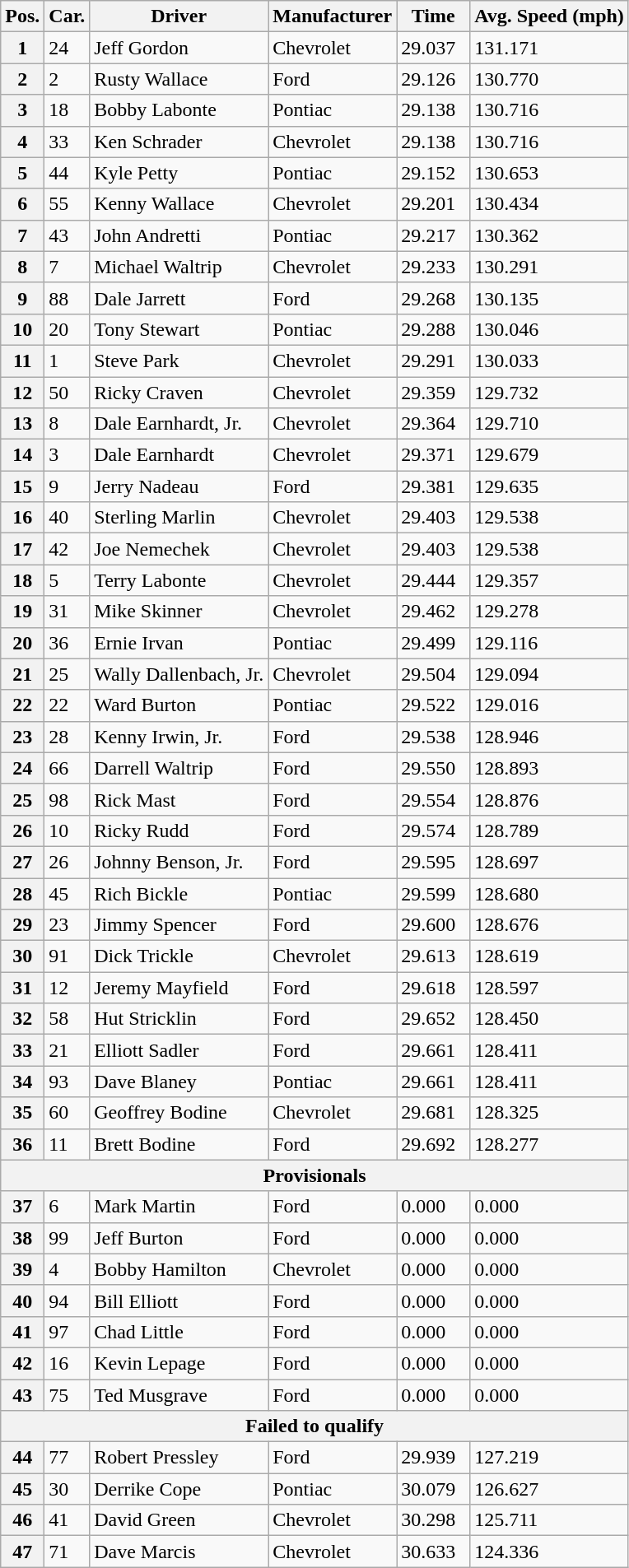<table class="wikitable">
<tr>
<th>Pos.</th>
<th>Car.</th>
<th>Driver</th>
<th>Manufacturer</th>
<th>Time</th>
<th>Avg. Speed (mph)</th>
</tr>
<tr>
<th>1</th>
<td>24</td>
<td>Jeff Gordon</td>
<td>Chevrolet</td>
<td>29.037  </td>
<td>131.171  </td>
</tr>
<tr>
<th>2</th>
<td>2</td>
<td>Rusty Wallace</td>
<td>Ford</td>
<td>29.126  </td>
<td>130.770  </td>
</tr>
<tr>
<th>3</th>
<td>18</td>
<td>Bobby Labonte</td>
<td>Pontiac</td>
<td>29.138  </td>
<td>130.716</td>
</tr>
<tr>
<th>4</th>
<td>33</td>
<td>Ken Schrader</td>
<td>Chevrolet</td>
<td>29.138  </td>
<td>130.716  </td>
</tr>
<tr>
<th>5</th>
<td>44</td>
<td>Kyle Petty</td>
<td>Pontiac</td>
<td>29.152  </td>
<td>130.653  </td>
</tr>
<tr>
<th>6</th>
<td>55</td>
<td>Kenny Wallace</td>
<td>Chevrolet</td>
<td>29.201  </td>
<td>130.434</td>
</tr>
<tr>
<th>7</th>
<td>43</td>
<td>John Andretti</td>
<td>Pontiac</td>
<td>29.217  </td>
<td>130.362  </td>
</tr>
<tr>
<th>8</th>
<td>7</td>
<td>Michael Waltrip</td>
<td>Chevrolet</td>
<td>29.233  </td>
<td>130.291  </td>
</tr>
<tr>
<th>9</th>
<td>88</td>
<td>Dale Jarrett</td>
<td>Ford</td>
<td>29.268  </td>
<td>130.135</td>
</tr>
<tr>
<th>10</th>
<td>20</td>
<td>Tony Stewart</td>
<td>Pontiac</td>
<td>29.288  </td>
<td>130.046  </td>
</tr>
<tr>
<th>11</th>
<td>1</td>
<td>Steve Park</td>
<td>Chevrolet</td>
<td>29.291  </td>
<td>130.033</td>
</tr>
<tr>
<th>12</th>
<td>50</td>
<td>Ricky Craven</td>
<td>Chevrolet</td>
<td>29.359  </td>
<td>129.732  </td>
</tr>
<tr>
<th>13</th>
<td>8</td>
<td>Dale Earnhardt, Jr.</td>
<td>Chevrolet</td>
<td>29.364  </td>
<td>129.710  </td>
</tr>
<tr>
<th>14</th>
<td>3</td>
<td>Dale Earnhardt</td>
<td>Chevrolet</td>
<td>29.371  </td>
<td>129.679</td>
</tr>
<tr>
<th>15</th>
<td>9</td>
<td>Jerry Nadeau</td>
<td>Ford</td>
<td>29.381  </td>
<td>129.635  </td>
</tr>
<tr>
<th>16</th>
<td>40</td>
<td>Sterling Marlin</td>
<td>Chevrolet</td>
<td>29.403  </td>
<td>129.538</td>
</tr>
<tr>
<th>17</th>
<td>42</td>
<td>Joe Nemechek</td>
<td>Chevrolet</td>
<td>29.403  </td>
<td>129.538  </td>
</tr>
<tr>
<th>18</th>
<td>5</td>
<td>Terry Labonte</td>
<td>Chevrolet</td>
<td>29.444  </td>
<td>129.357  </td>
</tr>
<tr>
<th>19</th>
<td>31</td>
<td>Mike Skinner</td>
<td>Chevrolet</td>
<td>29.462  </td>
<td>129.278  </td>
</tr>
<tr>
<th>20</th>
<td>36</td>
<td>Ernie Irvan</td>
<td>Pontiac</td>
<td>29.499  </td>
<td>129.116</td>
</tr>
<tr>
<th>21</th>
<td>25</td>
<td>Wally Dallenbach, Jr.</td>
<td>Chevrolet</td>
<td>29.504  </td>
<td>129.094  </td>
</tr>
<tr>
<th>22</th>
<td>22</td>
<td>Ward Burton</td>
<td>Pontiac</td>
<td>29.522  </td>
<td>129.016</td>
</tr>
<tr>
<th>23</th>
<td>28</td>
<td>Kenny Irwin, Jr.</td>
<td>Ford</td>
<td>29.538  </td>
<td>128.946</td>
</tr>
<tr>
<th>24</th>
<td>66</td>
<td>Darrell Waltrip</td>
<td>Ford</td>
<td>29.550  </td>
<td>128.893  </td>
</tr>
<tr>
<th>25</th>
<td>98</td>
<td>Rick Mast</td>
<td>Ford</td>
<td>29.554  </td>
<td>128.876</td>
</tr>
<tr>
<th>26</th>
<td>10</td>
<td>Ricky Rudd</td>
<td>Ford</td>
<td>29.574  </td>
<td>128.789</td>
</tr>
<tr>
<th>27</th>
<td>26</td>
<td>Johnny Benson, Jr.</td>
<td>Ford</td>
<td>29.595  </td>
<td>128.697</td>
</tr>
<tr>
<th>28</th>
<td>45</td>
<td>Rich Bickle</td>
<td>Pontiac</td>
<td>29.599  </td>
<td>128.680</td>
</tr>
<tr>
<th>29</th>
<td>23</td>
<td>Jimmy Spencer</td>
<td>Ford</td>
<td>29.600  </td>
<td>128.676</td>
</tr>
<tr>
<th>30</th>
<td>91</td>
<td>Dick Trickle</td>
<td>Chevrolet</td>
<td>29.613  </td>
<td>128.619  </td>
</tr>
<tr>
<th>31</th>
<td>12</td>
<td>Jeremy Mayfield</td>
<td>Ford</td>
<td>29.618  </td>
<td>128.597</td>
</tr>
<tr>
<th>32</th>
<td>58</td>
<td>Hut Stricklin</td>
<td>Ford</td>
<td>29.652  </td>
<td>128.450  </td>
</tr>
<tr>
<th>33</th>
<td>21</td>
<td>Elliott Sadler</td>
<td>Ford</td>
<td>29.661  </td>
<td>128.411</td>
</tr>
<tr>
<th>34</th>
<td>93</td>
<td>Dave Blaney</td>
<td>Pontiac</td>
<td>29.661  </td>
<td>128.411  </td>
</tr>
<tr>
<th>35</th>
<td>60</td>
<td>Geoffrey Bodine</td>
<td>Chevrolet</td>
<td>29.681  </td>
<td>128.325</td>
</tr>
<tr>
<th>36</th>
<td>11</td>
<td>Brett Bodine</td>
<td>Ford</td>
<td>29.692  </td>
<td>128.277  </td>
</tr>
<tr>
<th colspan="6">Provisionals</th>
</tr>
<tr>
<th>37</th>
<td>6</td>
<td>Mark Martin</td>
<td>Ford</td>
<td>0.000</td>
<td>0.000</td>
</tr>
<tr>
<th>38</th>
<td>99</td>
<td>Jeff Burton</td>
<td>Ford</td>
<td>0.000</td>
<td>0.000</td>
</tr>
<tr>
<th>39</th>
<td>4</td>
<td>Bobby Hamilton</td>
<td>Chevrolet</td>
<td>0.000</td>
<td>0.000</td>
</tr>
<tr>
<th>40</th>
<td>94</td>
<td>Bill Elliott</td>
<td>Ford</td>
<td>0.000</td>
<td>0.000</td>
</tr>
<tr>
<th>41</th>
<td>97</td>
<td>Chad Little</td>
<td>Ford</td>
<td>0.000</td>
<td>0.000</td>
</tr>
<tr>
<th>42</th>
<td>16</td>
<td>Kevin Lepage</td>
<td>Ford</td>
<td>0.000</td>
<td>0.000</td>
</tr>
<tr>
<th>43</th>
<td>75</td>
<td>Ted Musgrave</td>
<td>Ford</td>
<td>0.000</td>
<td>0.000</td>
</tr>
<tr>
<th colspan="6">Failed to qualify</th>
</tr>
<tr>
<th>44</th>
<td>77</td>
<td>Robert Pressley</td>
<td>Ford</td>
<td>29.939  </td>
<td>127.219  </td>
</tr>
<tr>
<th>45</th>
<td>30</td>
<td>Derrike Cope</td>
<td>Pontiac</td>
<td>30.079  </td>
<td>126.627  </td>
</tr>
<tr>
<th>46</th>
<td>41</td>
<td>David Green</td>
<td>Chevrolet</td>
<td>30.298  </td>
<td>125.711  </td>
</tr>
<tr>
<th>47</th>
<td>71</td>
<td>Dave Marcis</td>
<td>Chevrolet</td>
<td>30.633  </td>
<td>124.336</td>
</tr>
</table>
